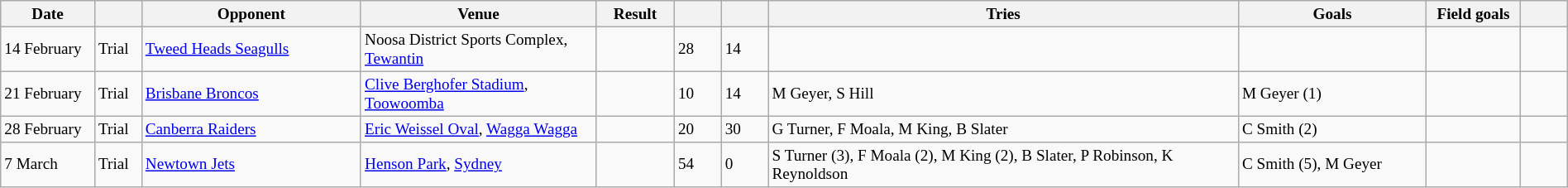<table class="wikitable"  style="font-size:80%; width:100%;">
<tr>
<th width="6%">Date</th>
<th width="3%"></th>
<th width="14%">Opponent</th>
<th width="15%">Venue</th>
<th width="5%">Result</th>
<th width="3%"></th>
<th width="3%"></th>
<th width="30%">Tries</th>
<th width="12%">Goals</th>
<th width="6%">Field goals</th>
<th width="3%"></th>
</tr>
<tr>
<td>14 February</td>
<td>Trial</td>
<td> <a href='#'>Tweed Heads Seagulls</a></td>
<td>Noosa District Sports Complex, <a href='#'>Tewantin</a></td>
<td></td>
<td>28</td>
<td>14</td>
<td></td>
<td></td>
<td></td>
<td></td>
</tr>
<tr>
<td>21 February</td>
<td>Trial</td>
<td> <a href='#'>Brisbane Broncos</a></td>
<td><a href='#'>Clive Berghofer Stadium</a>, <a href='#'>Toowoomba</a></td>
<td></td>
<td>10</td>
<td>14</td>
<td>M Geyer, S Hill</td>
<td>M Geyer (1)</td>
<td></td>
<td></td>
</tr>
<tr>
<td>28 February</td>
<td>Trial</td>
<td> <a href='#'>Canberra Raiders</a></td>
<td><a href='#'>Eric Weissel Oval</a>, <a href='#'>Wagga Wagga</a></td>
<td></td>
<td>20</td>
<td>30</td>
<td>G Turner, F Moala, M King, B Slater</td>
<td>C Smith (2)</td>
<td></td>
<td></td>
</tr>
<tr>
<td>7 March</td>
<td>Trial</td>
<td> <a href='#'>Newtown Jets</a></td>
<td><a href='#'>Henson Park</a>, <a href='#'>Sydney</a></td>
<td></td>
<td>54</td>
<td>0</td>
<td>S Turner (3), F Moala (2), M King (2), B Slater, P Robinson, K Reynoldson</td>
<td>C Smith (5), M Geyer</td>
<td></td>
<td></td>
</tr>
</table>
